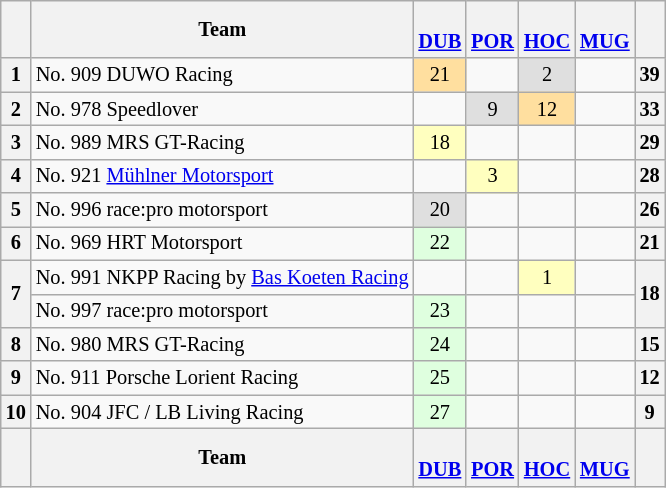<table align=left| class="wikitable" style="font-size: 85%; text-align: center">
<tr valign="top">
<th valign=middle></th>
<th valign=middle>Team</th>
<th><br><a href='#'>DUB</a></th>
<th><br><a href='#'>POR</a></th>
<th><br><a href='#'>HOC</a></th>
<th><br><a href='#'>MUG</a></th>
<th valign=middle>  </th>
</tr>
<tr>
<th>1</th>
<td align=left> No. 909 DUWO Racing</td>
<td style="background:#FFDF9F;">21</td>
<td></td>
<td style="background:#DFDFDF;">2</td>
<td></td>
<th>39</th>
</tr>
<tr>
<th>2</th>
<td align=left> No. 978 Speedlover</td>
<td></td>
<td style="background:#DFDFDF;">9</td>
<td style="background:#FFDF9F;">12</td>
<td></td>
<th>33</th>
</tr>
<tr>
<th>3</th>
<td align=left> No. 989 MRS GT-Racing</td>
<td style="background:#FFFFBF;">18</td>
<td></td>
<td></td>
<td></td>
<th>29</th>
</tr>
<tr>
<th>4</th>
<td align=left> No. 921 <a href='#'>Mühlner Motorsport</a></td>
<td></td>
<td style="background:#FFFFBF;">3</td>
<td></td>
<td></td>
<th>28</th>
</tr>
<tr>
<th>5</th>
<td align=left> No. 996 race:pro motorsport</td>
<td style="background:#DFDFDF;">20</td>
<td></td>
<td></td>
<td></td>
<th>26</th>
</tr>
<tr>
<th>6</th>
<td align=left> No. 969 HRT Motorsport</td>
<td style="background:#DFFFDF;">22</td>
<td></td>
<td></td>
<td></td>
<th>21</th>
</tr>
<tr>
<th rowspan=2>7</th>
<td align=left> No. 991 NKPP Racing by <a href='#'>Bas Koeten Racing</a></td>
<td></td>
<td></td>
<td style="background:#FFFFBF;">1</td>
<td></td>
<th rowspan=2>18</th>
</tr>
<tr>
<td align=left> No. 997 race:pro motorsport</td>
<td style="background:#DFFFDF;">23</td>
<td></td>
<td></td>
<td></td>
</tr>
<tr>
<th>8</th>
<td align=left> No. 980 MRS GT-Racing</td>
<td style="background:#DFFFDF;">24</td>
<td></td>
<td></td>
<td></td>
<th>15</th>
</tr>
<tr>
<th>9</th>
<td align=left> No. 911 Porsche Lorient Racing</td>
<td style="background:#DFFFDF;">25</td>
<td></td>
<td></td>
<td></td>
<th>12</th>
</tr>
<tr>
<th>10</th>
<td align=left> No. 904 JFC / LB Living Racing</td>
<td style="background:#DFFFDF;">27</td>
<td></td>
<td></td>
<td></td>
<th>9</th>
</tr>
<tr>
<th valign=middle></th>
<th valign=middle>Team</th>
<th><br><a href='#'>DUB</a></th>
<th><br><a href='#'>POR</a></th>
<th><br><a href='#'>HOC</a></th>
<th><br><a href='#'>MUG</a></th>
<th valign=middle>  </th>
</tr>
</table>
